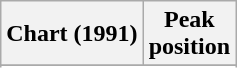<table class="wikitable sortable plainrowheaders" style="text-align:center">
<tr>
<th>Chart (1991)</th>
<th>Peak<br>position</th>
</tr>
<tr>
</tr>
<tr>
</tr>
</table>
